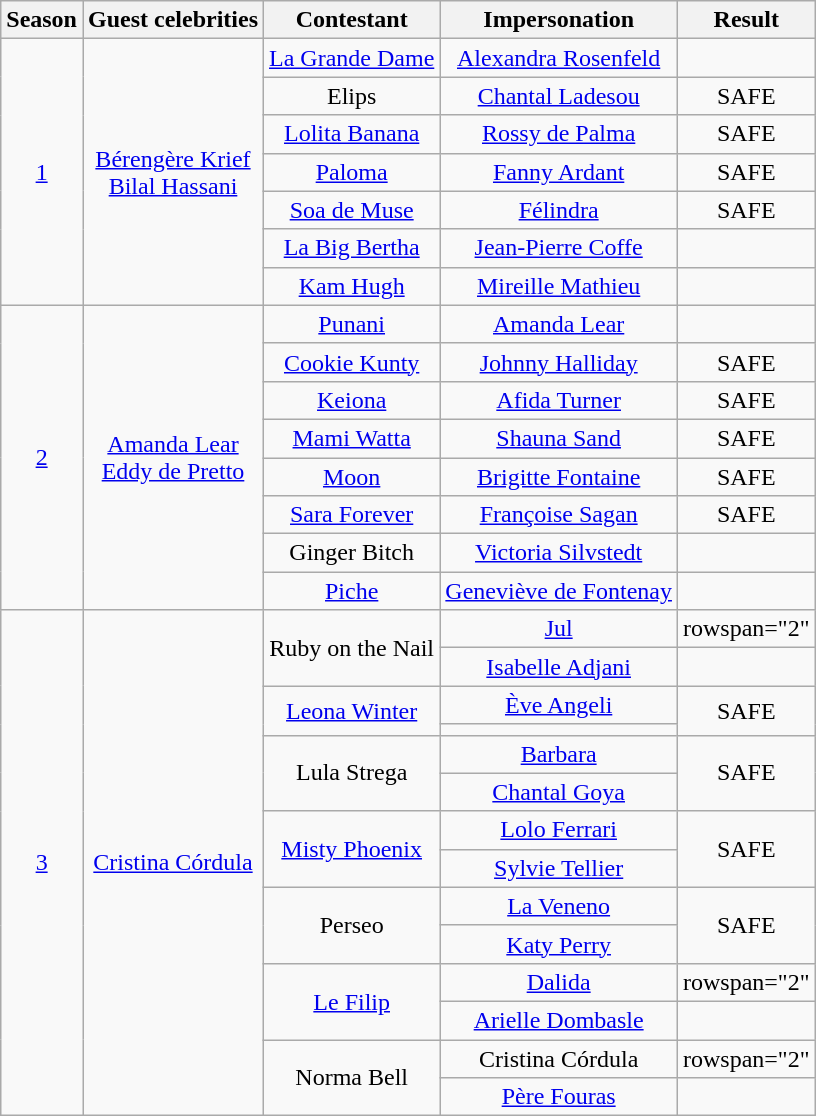<table class="wikitable" style="text-align:center">
<tr>
<th>Season</th>
<th>Guest celebrities</th>
<th>Contestant</th>
<th>Impersonation</th>
<th>Result</th>
</tr>
<tr>
<td rowspan="7"><a href='#'>1</a></td>
<td rowspan="7"><a href='#'>Bérengère Krief</a><br><a href='#'>Bilal Hassani</a></td>
<td nowrap><a href='#'>La Grande Dame</a></td>
<td><a href='#'>Alexandra Rosenfeld</a></td>
<td></td>
</tr>
<tr>
<td>Elips</td>
<td><a href='#'>Chantal Ladesou</a></td>
<td>SAFE</td>
</tr>
<tr>
<td><a href='#'>Lolita Banana</a></td>
<td><a href='#'>Rossy de Palma</a></td>
<td>SAFE</td>
</tr>
<tr>
<td><a href='#'>Paloma</a></td>
<td><a href='#'>Fanny Ardant</a></td>
<td>SAFE</td>
</tr>
<tr>
<td><a href='#'>Soa de Muse</a></td>
<td><a href='#'>Félindra</a></td>
<td>SAFE</td>
</tr>
<tr>
<td><a href='#'>La Big Bertha</a></td>
<td><a href='#'>Jean-Pierre Coffe</a></td>
<td></td>
</tr>
<tr>
<td><a href='#'>Kam Hugh</a></td>
<td><a href='#'>Mireille Mathieu</a></td>
<td></td>
</tr>
<tr>
<td rowspan="8"><a href='#'>2</a></td>
<td rowspan="8"><a href='#'>Amanda Lear</a><br><a href='#'>Eddy de Pretto</a></td>
<td><a href='#'>Punani</a></td>
<td><a href='#'>Amanda Lear</a></td>
<td></td>
</tr>
<tr>
<td><a href='#'>Cookie Kunty</a></td>
<td><a href='#'>Johnny Halliday</a></td>
<td>SAFE</td>
</tr>
<tr>
<td><a href='#'>Keiona</a></td>
<td><a href='#'>Afida Turner</a></td>
<td>SAFE</td>
</tr>
<tr>
<td><a href='#'>Mami Watta</a></td>
<td><a href='#'>Shauna Sand</a></td>
<td>SAFE</td>
</tr>
<tr>
<td><a href='#'>Moon</a></td>
<td><a href='#'>Brigitte Fontaine</a></td>
<td>SAFE</td>
</tr>
<tr>
<td><a href='#'>Sara Forever</a></td>
<td><a href='#'>Françoise Sagan</a></td>
<td>SAFE</td>
</tr>
<tr>
<td>Ginger Bitch</td>
<td><a href='#'>Victoria Silvstedt</a></td>
<td></td>
</tr>
<tr>
<td><a href='#'>Piche</a></td>
<td nowrap><a href='#'>Geneviève de Fontenay</a></td>
<td></td>
</tr>
<tr>
<td rowspan="14"><a href='#'>3</a></td>
<td rowspan="14"><a href='#'>Cristina Córdula</a><br></td>
<td rowspan="2">Ruby on the Nail</td>
<td><a href='#'>Jul</a></td>
<td>rowspan="2" </td>
</tr>
<tr>
<td><a href='#'>Isabelle Adjani</a></td>
</tr>
<tr>
<td rowspan="2"><a href='#'>Leona Winter</a></td>
<td><a href='#'>Ève Angeli</a></td>
<td rowspan="2">SAFE</td>
</tr>
<tr>
<td></td>
</tr>
<tr>
<td rowspan="2">Lula Strega</td>
<td><a href='#'>Barbara</a></td>
<td rowspan="2">SAFE</td>
</tr>
<tr>
<td><a href='#'>Chantal Goya</a></td>
</tr>
<tr>
<td rowspan="2"><a href='#'>Misty Phoenix</a></td>
<td><a href='#'>Lolo Ferrari</a></td>
<td rowspan="2">SAFE</td>
</tr>
<tr>
<td><a href='#'>Sylvie Tellier</a></td>
</tr>
<tr>
<td rowspan="2">Perseo</td>
<td><a href='#'>La Veneno</a></td>
<td rowspan="2">SAFE</td>
</tr>
<tr>
<td><a href='#'>Katy Perry</a></td>
</tr>
<tr>
<td rowspan="2"><a href='#'>Le Filip</a></td>
<td><a href='#'>Dalida</a></td>
<td>rowspan="2" </td>
</tr>
<tr>
<td><a href='#'>Arielle Dombasle</a></td>
</tr>
<tr>
<td rowspan="2">Norma Bell</td>
<td>Cristina Córdula</td>
<td>rowspan="2" </td>
</tr>
<tr>
<td><a href='#'>Père Fouras</a></td>
</tr>
</table>
